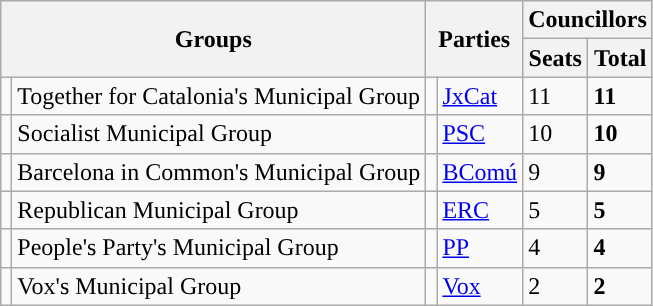<table class="wikitable" style="text-align:left;">
<tr>
<th rowspan="2" colspan="2">Groups</th>
<th rowspan="2" colspan="2">Parties</th>
<th colspan="2">Councillors</th>
</tr>
<tr>
<th>Seats</th>
<th>Total</th>
</tr>
<tr>
<td style="color:inherit;background:"></td>
<td>Together for Catalonia's Municipal Group</td>
<td style="color:inherit;background:"></td>
<td><a href='#'>JxCat</a></td>
<td>11</td>
<td><strong>11</strong></td>
</tr>
<tr>
<td style="color:inherit;background:"></td>
<td>Socialist Municipal Group</td>
<td style="color:inherit;background:"></td>
<td><a href='#'>PSC</a></td>
<td>10</td>
<td><strong>10</strong></td>
</tr>
<tr>
<td style="color:inherit;background:"></td>
<td>Barcelona in Common's Municipal Group</td>
<td style="color:inherit;background:"></td>
<td><a href='#'>BComú</a></td>
<td>9</td>
<td><strong>9</strong></td>
</tr>
<tr>
<td></td>
<td>Republican Municipal Group</td>
<td style="color:inherit;background:"></td>
<td><a href='#'>ERC</a></td>
<td>5</td>
<td><strong>5</strong></td>
</tr>
<tr>
<td style="color:inherit;background:"></td>
<td>People's Party's Municipal Group</td>
<td style="color:inherit;background:"></td>
<td><a href='#'>PP</a></td>
<td>4</td>
<td><strong>4</strong></td>
</tr>
<tr>
<td style="color:inherit;background:"></td>
<td>Vox's Municipal Group</td>
<td style="color:inherit;background:"></td>
<td><a href='#'>Vox</a></td>
<td>2</td>
<td><strong>2</strong></td>
</tr>
</table>
